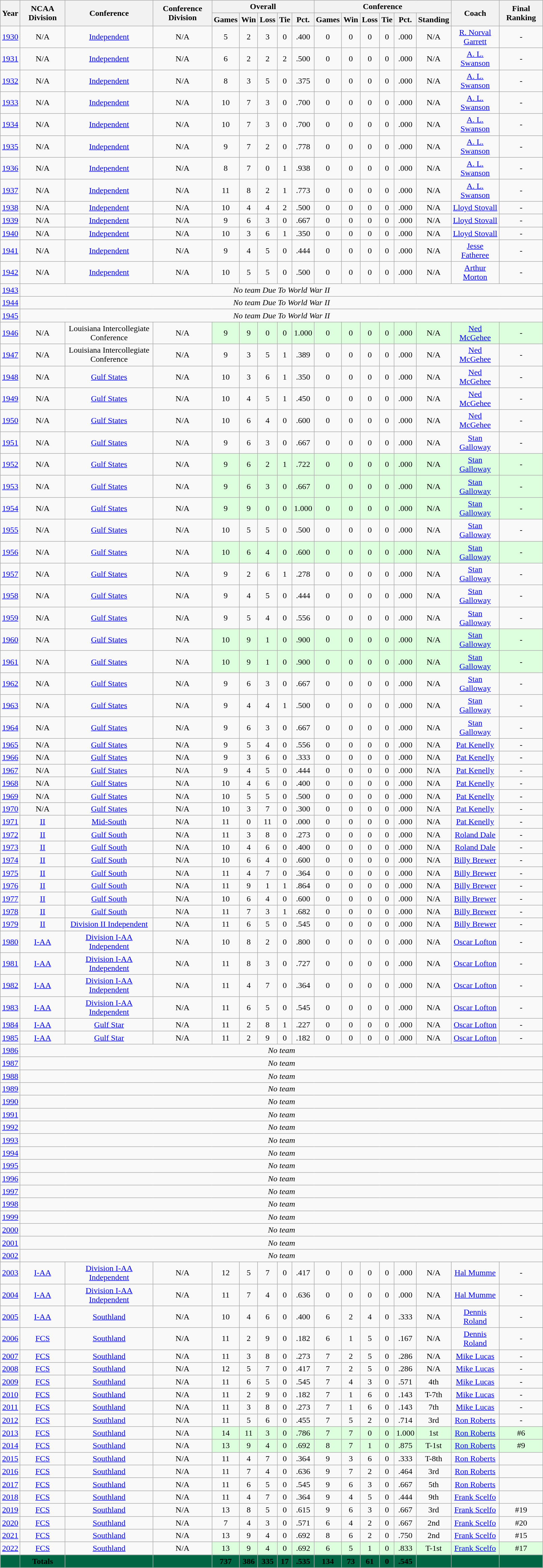<table class="wikitable" style="text-align: center;" width=85%>
<tr>
<th rowspan=2>Year</th>
<th rowspan=2>NCAA Division</th>
<th rowspan=2>Conference</th>
<th rowspan=2>Conference Division</th>
<th colspan="5">Overall</th>
<th colspan="6">Conference</th>
<th rowspan=2>Coach</th>
<th rowspan=2>Final Ranking</th>
</tr>
<tr>
<th>Games</th>
<th>Win</th>
<th>Loss</th>
<th>Tie</th>
<th>Pct.</th>
<th>Games</th>
<th>Win</th>
<th>Loss</th>
<th>Tie</th>
<th>Pct.</th>
<th>Standing</th>
</tr>
<tr>
<td><a href='#'>1930</a></td>
<td>N/A</td>
<td><a href='#'>Independent</a></td>
<td>N/A</td>
<td>5</td>
<td>2</td>
<td>3</td>
<td>0</td>
<td>.400</td>
<td>0</td>
<td>0</td>
<td>0</td>
<td>0</td>
<td>.000</td>
<td>N/A</td>
<td><a href='#'>R. Norval Garrett</a></td>
<td>-</td>
</tr>
<tr>
<td><a href='#'>1931</a></td>
<td>N/A</td>
<td><a href='#'>Independent</a></td>
<td>N/A</td>
<td>6</td>
<td>2</td>
<td>2</td>
<td>2</td>
<td>.500</td>
<td>0</td>
<td>0</td>
<td>0</td>
<td>0</td>
<td>.000</td>
<td>N/A</td>
<td><a href='#'>A. L. Swanson</a></td>
<td>-</td>
</tr>
<tr>
<td><a href='#'>1932</a></td>
<td>N/A</td>
<td><a href='#'>Independent</a></td>
<td>N/A</td>
<td>8</td>
<td>3</td>
<td>5</td>
<td>0</td>
<td>.375</td>
<td>0</td>
<td>0</td>
<td>0</td>
<td>0</td>
<td>.000</td>
<td>N/A</td>
<td><a href='#'>A. L. Swanson</a></td>
<td>-</td>
</tr>
<tr>
<td><a href='#'>1933</a></td>
<td>N/A</td>
<td><a href='#'>Independent</a></td>
<td>N/A</td>
<td>10</td>
<td>7</td>
<td>3</td>
<td>0</td>
<td>.700</td>
<td>0</td>
<td>0</td>
<td>0</td>
<td>0</td>
<td>.000</td>
<td>N/A</td>
<td><a href='#'>A. L. Swanson</a></td>
<td>-</td>
</tr>
<tr>
<td><a href='#'>1934</a></td>
<td>N/A</td>
<td><a href='#'>Independent</a></td>
<td>N/A</td>
<td>10</td>
<td>7</td>
<td>3</td>
<td>0</td>
<td>.700</td>
<td>0</td>
<td>0</td>
<td>0</td>
<td>0</td>
<td>.000</td>
<td>N/A</td>
<td><a href='#'>A. L. Swanson</a></td>
<td>-</td>
</tr>
<tr>
<td><a href='#'>1935</a></td>
<td>N/A</td>
<td><a href='#'>Independent</a></td>
<td>N/A</td>
<td>9</td>
<td>7</td>
<td>2</td>
<td>0</td>
<td>.778</td>
<td>0</td>
<td>0</td>
<td>0</td>
<td>0</td>
<td>.000</td>
<td>N/A</td>
<td><a href='#'>A. L. Swanson</a></td>
<td>-</td>
</tr>
<tr>
<td><a href='#'>1936</a></td>
<td>N/A</td>
<td><a href='#'>Independent</a></td>
<td>N/A</td>
<td>8</td>
<td>7</td>
<td>0</td>
<td>1</td>
<td>.938</td>
<td>0</td>
<td>0</td>
<td>0</td>
<td>0</td>
<td>.000</td>
<td>N/A</td>
<td><a href='#'>A. L. Swanson</a></td>
<td>-</td>
</tr>
<tr>
<td><a href='#'>1937</a></td>
<td>N/A</td>
<td><a href='#'>Independent</a></td>
<td>N/A</td>
<td>11</td>
<td>8</td>
<td>2</td>
<td>1</td>
<td>.773</td>
<td>0</td>
<td>0</td>
<td>0</td>
<td>0</td>
<td>.000</td>
<td>N/A</td>
<td><a href='#'>A. L. Swanson</a></td>
<td>-</td>
</tr>
<tr>
<td><a href='#'>1938</a></td>
<td>N/A</td>
<td><a href='#'>Independent</a></td>
<td>N/A</td>
<td>10</td>
<td>4</td>
<td>4</td>
<td>2</td>
<td>.500</td>
<td>0</td>
<td>0</td>
<td>0</td>
<td>0</td>
<td>.000</td>
<td>N/A</td>
<td><a href='#'>Lloyd Stovall</a></td>
<td>-</td>
</tr>
<tr>
<td><a href='#'>1939</a></td>
<td>N/A</td>
<td><a href='#'>Independent</a></td>
<td>N/A</td>
<td>9</td>
<td>6</td>
<td>3</td>
<td>0</td>
<td>.667</td>
<td>0</td>
<td>0</td>
<td>0</td>
<td>0</td>
<td>.000</td>
<td>N/A</td>
<td><a href='#'>Lloyd Stovall</a></td>
<td>-</td>
</tr>
<tr>
<td><a href='#'>1940</a></td>
<td>N/A</td>
<td><a href='#'>Independent</a></td>
<td>N/A</td>
<td>10</td>
<td>3</td>
<td>6</td>
<td>1</td>
<td>.350</td>
<td>0</td>
<td>0</td>
<td>0</td>
<td>0</td>
<td>.000</td>
<td>N/A</td>
<td><a href='#'>Lloyd Stovall</a></td>
<td>-</td>
</tr>
<tr>
<td><a href='#'>1941</a></td>
<td>N/A</td>
<td><a href='#'>Independent</a></td>
<td>N/A</td>
<td>9</td>
<td>4</td>
<td>5</td>
<td>0</td>
<td>.444</td>
<td>0</td>
<td>0</td>
<td>0</td>
<td>0</td>
<td>.000</td>
<td>N/A</td>
<td><a href='#'>Jesse Fatheree</a></td>
<td>-</td>
</tr>
<tr>
<td><a href='#'>1942</a></td>
<td>N/A</td>
<td><a href='#'>Independent</a></td>
<td>N/A</td>
<td>10</td>
<td>5</td>
<td>5</td>
<td>0</td>
<td>.500</td>
<td>0</td>
<td>0</td>
<td>0</td>
<td>0</td>
<td>.000</td>
<td>N/A</td>
<td><a href='#'>Arthur Morton</a></td>
<td>-</td>
</tr>
<tr>
<td><a href='#'>1943</a></td>
<td colspan="16"><em>No team Due To World War II</em></td>
</tr>
<tr>
<td><a href='#'>1944</a></td>
<td colspan="16"><em>No team Due To World War II</em></td>
</tr>
<tr>
<td><a href='#'>1945</a></td>
<td colspan="16"><em>No team Due To World War II</em></td>
</tr>
<tr>
<td><a href='#'>1946</a></td>
<td>N/A</td>
<td>Louisiana Intercollegiate Conference</td>
<td>N/A</td>
<td bgcolor="#DDFFDD">9</td>
<td bgcolor="#DDFFDD">9</td>
<td bgcolor="#DDFFDD">0</td>
<td bgcolor="#DDFFDD">0</td>
<td bgcolor="#DDFFDD">1.000</td>
<td bgcolor="#DDFFDD">0</td>
<td bgcolor="#DDFFDD">0</td>
<td bgcolor="#DDFFDD">0</td>
<td bgcolor="#DDFFDD">0</td>
<td bgcolor="#DDFFDD">.000</td>
<td bgcolor="#DDFFDD">N/A</td>
<td bgcolor="#DDFFDD"><a href='#'>Ned McGehee</a></td>
<td bgcolor="#DDFFDD">-</td>
</tr>
<tr>
<td><a href='#'>1947</a></td>
<td>N/A</td>
<td>Louisiana Intercollegiate Conference</td>
<td>N/A</td>
<td>9</td>
<td>3</td>
<td>5</td>
<td>1</td>
<td>.389</td>
<td>0</td>
<td>0</td>
<td>0</td>
<td>0</td>
<td>.000</td>
<td>N/A</td>
<td><a href='#'>Ned McGehee</a></td>
<td>-</td>
</tr>
<tr>
<td><a href='#'>1948</a></td>
<td>N/A</td>
<td><a href='#'>Gulf States</a></td>
<td>N/A</td>
<td>10</td>
<td>3</td>
<td>6</td>
<td>1</td>
<td>.350</td>
<td>0</td>
<td>0</td>
<td>0</td>
<td>0</td>
<td>.000</td>
<td>N/A</td>
<td><a href='#'>Ned McGehee</a></td>
<td>-</td>
</tr>
<tr>
<td><a href='#'>1949</a></td>
<td>N/A</td>
<td><a href='#'>Gulf States</a></td>
<td>N/A</td>
<td>10</td>
<td>4</td>
<td>5</td>
<td>1</td>
<td>.450</td>
<td>0</td>
<td>0</td>
<td>0</td>
<td>0</td>
<td>.000</td>
<td>N/A</td>
<td><a href='#'>Ned McGehee</a></td>
<td>-</td>
</tr>
<tr>
<td><a href='#'>1950</a></td>
<td>N/A</td>
<td><a href='#'>Gulf States</a></td>
<td>N/A</td>
<td>10</td>
<td>6</td>
<td>4</td>
<td>0</td>
<td>.600</td>
<td>0</td>
<td>0</td>
<td>0</td>
<td>0</td>
<td>.000</td>
<td>N/A</td>
<td><a href='#'>Ned McGehee</a></td>
<td>-</td>
</tr>
<tr>
<td><a href='#'>1951</a></td>
<td>N/A</td>
<td><a href='#'>Gulf States</a></td>
<td>N/A</td>
<td>9</td>
<td>6</td>
<td>3</td>
<td>0</td>
<td>.667</td>
<td>0</td>
<td>0</td>
<td>0</td>
<td>0</td>
<td>.000</td>
<td>N/A</td>
<td><a href='#'>Stan Galloway</a></td>
<td>-</td>
</tr>
<tr>
<td><a href='#'>1952</a></td>
<td>N/A</td>
<td><a href='#'>Gulf States</a></td>
<td>N/A</td>
<td bgcolor="#DDFFDD">9</td>
<td bgcolor="#DDFFDD">6</td>
<td bgcolor="#DDFFDD">2</td>
<td bgcolor="#DDFFDD">1</td>
<td bgcolor="#DDFFDD">.722</td>
<td bgcolor="#DDFFDD">0</td>
<td bgcolor="#DDFFDD">0</td>
<td bgcolor="#DDFFDD">0</td>
<td bgcolor="#DDFFDD">0</td>
<td bgcolor="#DDFFDD">.000</td>
<td bgcolor="#DDFFDD">N/A</td>
<td bgcolor="#DDFFDD"><a href='#'>Stan Galloway</a></td>
<td bgcolor="#DDFFDD">-</td>
</tr>
<tr>
<td><a href='#'>1953</a></td>
<td>N/A</td>
<td><a href='#'>Gulf States</a></td>
<td>N/A</td>
<td bgcolor="#DDFFDD">9</td>
<td bgcolor="#DDFFDD">6</td>
<td bgcolor="#DDFFDD">3</td>
<td bgcolor="#DDFFDD">0</td>
<td bgcolor="#DDFFDD">.667</td>
<td bgcolor="#DDFFDD">0</td>
<td bgcolor="#DDFFDD">0</td>
<td bgcolor="#DDFFDD">0</td>
<td bgcolor="#DDFFDD">0</td>
<td bgcolor="#DDFFDD">.000</td>
<td bgcolor="#DDFFDD">N/A</td>
<td bgcolor="#DDFFDD"><a href='#'>Stan Galloway</a></td>
<td bgcolor="#DDFFDD">-</td>
</tr>
<tr>
<td><a href='#'>1954</a></td>
<td>N/A</td>
<td><a href='#'>Gulf States</a></td>
<td>N/A</td>
<td bgcolor="#DDFFDD">9</td>
<td bgcolor="#DDFFDD">9</td>
<td bgcolor="#DDFFDD">0</td>
<td bgcolor="#DDFFDD">0</td>
<td bgcolor="#DDFFDD">1.000</td>
<td bgcolor="#DDFFDD">0</td>
<td bgcolor="#DDFFDD">0</td>
<td bgcolor="#DDFFDD">0</td>
<td bgcolor="#DDFFDD">0</td>
<td bgcolor="#DDFFDD">.000</td>
<td bgcolor="#DDFFDD">N/A</td>
<td bgcolor="#DDFFDD"><a href='#'>Stan Galloway</a></td>
<td bgcolor="#DDFFDD">-</td>
</tr>
<tr>
<td><a href='#'>1955</a></td>
<td>N/A</td>
<td><a href='#'>Gulf States</a></td>
<td>N/A</td>
<td>10</td>
<td>5</td>
<td>5</td>
<td>0</td>
<td>.500</td>
<td>0</td>
<td>0</td>
<td>0</td>
<td>0</td>
<td>.000</td>
<td>N/A</td>
<td><a href='#'>Stan Galloway</a></td>
<td>-</td>
</tr>
<tr>
<td><a href='#'>1956</a></td>
<td>N/A</td>
<td><a href='#'>Gulf States</a></td>
<td>N/A</td>
<td bgcolor="#DDFFDD">10</td>
<td bgcolor="#DDFFDD">6</td>
<td bgcolor="#DDFFDD">4</td>
<td bgcolor="#DDFFDD">0</td>
<td bgcolor="#DDFFDD">.600</td>
<td bgcolor="#DDFFDD">0</td>
<td bgcolor="#DDFFDD">0</td>
<td bgcolor="#DDFFDD">0</td>
<td bgcolor="#DDFFDD">0</td>
<td bgcolor="#DDFFDD">.000</td>
<td bgcolor="#DDFFDD">N/A</td>
<td bgcolor="#DDFFDD"><a href='#'>Stan Galloway</a></td>
<td bgcolor="#DDFFDD">-</td>
</tr>
<tr>
<td><a href='#'>1957</a></td>
<td>N/A</td>
<td><a href='#'>Gulf States</a></td>
<td>N/A</td>
<td>9</td>
<td>2</td>
<td>6</td>
<td>1</td>
<td>.278</td>
<td>0</td>
<td>0</td>
<td>0</td>
<td>0</td>
<td>.000</td>
<td>N/A</td>
<td><a href='#'>Stan Galloway</a></td>
<td>-</td>
</tr>
<tr>
<td><a href='#'>1958</a></td>
<td>N/A</td>
<td><a href='#'>Gulf States</a></td>
<td>N/A</td>
<td>9</td>
<td>4</td>
<td>5</td>
<td>0</td>
<td>.444</td>
<td>0</td>
<td>0</td>
<td>0</td>
<td>0</td>
<td>.000</td>
<td>N/A</td>
<td><a href='#'>Stan Galloway</a></td>
<td>-</td>
</tr>
<tr>
<td><a href='#'>1959</a></td>
<td>N/A</td>
<td><a href='#'>Gulf States</a></td>
<td>N/A</td>
<td>9</td>
<td>5</td>
<td>4</td>
<td>0</td>
<td>.556</td>
<td>0</td>
<td>0</td>
<td>0</td>
<td>0</td>
<td>.000</td>
<td>N/A</td>
<td><a href='#'>Stan Galloway</a></td>
<td>-</td>
</tr>
<tr>
<td><a href='#'>1960</a></td>
<td>N/A</td>
<td><a href='#'>Gulf States</a></td>
<td>N/A</td>
<td bgcolor="#DDFFDD">10</td>
<td bgcolor="#DDFFDD">9</td>
<td bgcolor="#DDFFDD">1</td>
<td bgcolor="#DDFFDD">0</td>
<td bgcolor="#DDFFDD">.900</td>
<td bgcolor="#DDFFDD">0</td>
<td bgcolor="#DDFFDD">0</td>
<td bgcolor="#DDFFDD">0</td>
<td bgcolor="#DDFFDD">0</td>
<td bgcolor="#DDFFDD">.000</td>
<td bgcolor="#DDFFDD">N/A</td>
<td bgcolor="#DDFFDD"><a href='#'>Stan Galloway</a></td>
<td bgcolor="#DDFFDD">-</td>
</tr>
<tr>
<td><a href='#'>1961</a></td>
<td>N/A</td>
<td><a href='#'>Gulf States</a></td>
<td>N/A</td>
<td bgcolor="#DDFFDD">10</td>
<td bgcolor="#DDFFDD">9</td>
<td bgcolor="#DDFFDD">1</td>
<td bgcolor="#DDFFDD">0</td>
<td bgcolor="#DDFFDD">.900</td>
<td bgcolor="#DDFFDD">0</td>
<td bgcolor="#DDFFDD">0</td>
<td bgcolor="#DDFFDD">0</td>
<td bgcolor="#DDFFDD">0</td>
<td bgcolor="#DDFFDD">.000</td>
<td bgcolor="#DDFFDD">N/A</td>
<td bgcolor="#DDFFDD"><a href='#'>Stan Galloway</a></td>
<td bgcolor="#DDFFDD">-</td>
</tr>
<tr>
<td><a href='#'>1962</a></td>
<td>N/A</td>
<td><a href='#'>Gulf States</a></td>
<td>N/A</td>
<td>9</td>
<td>6</td>
<td>3</td>
<td>0</td>
<td>.667</td>
<td>0</td>
<td>0</td>
<td>0</td>
<td>0</td>
<td>.000</td>
<td>N/A</td>
<td><a href='#'>Stan Galloway</a></td>
<td>-</td>
</tr>
<tr>
<td><a href='#'>1963</a></td>
<td>N/A</td>
<td><a href='#'>Gulf States</a></td>
<td>N/A</td>
<td>9</td>
<td>4</td>
<td>4</td>
<td>1</td>
<td>.500</td>
<td>0</td>
<td>0</td>
<td>0</td>
<td>0</td>
<td>.000</td>
<td>N/A</td>
<td><a href='#'>Stan Galloway</a></td>
<td>-</td>
</tr>
<tr>
<td><a href='#'>1964</a></td>
<td>N/A</td>
<td><a href='#'>Gulf States</a></td>
<td>N/A</td>
<td>9</td>
<td>6</td>
<td>3</td>
<td>0</td>
<td>.667</td>
<td>0</td>
<td>0</td>
<td>0</td>
<td>0</td>
<td>.000</td>
<td>N/A</td>
<td><a href='#'>Stan Galloway</a></td>
<td>-</td>
</tr>
<tr>
<td><a href='#'>1965</a></td>
<td>N/A</td>
<td><a href='#'>Gulf States</a></td>
<td>N/A</td>
<td>9</td>
<td>5</td>
<td>4</td>
<td>0</td>
<td>.556</td>
<td>0</td>
<td>0</td>
<td>0</td>
<td>0</td>
<td>.000</td>
<td>N/A</td>
<td><a href='#'>Pat Kenelly</a></td>
<td>-</td>
</tr>
<tr>
<td><a href='#'>1966</a></td>
<td>N/A</td>
<td><a href='#'>Gulf States</a></td>
<td>N/A</td>
<td>9</td>
<td>3</td>
<td>6</td>
<td>0</td>
<td>.333</td>
<td>0</td>
<td>0</td>
<td>0</td>
<td>0</td>
<td>.000</td>
<td>N/A</td>
<td><a href='#'>Pat Kenelly</a></td>
<td>-</td>
</tr>
<tr>
<td><a href='#'>1967</a></td>
<td>N/A</td>
<td><a href='#'>Gulf States</a></td>
<td>N/A</td>
<td>9</td>
<td>4</td>
<td>5</td>
<td>0</td>
<td>.444</td>
<td>0</td>
<td>0</td>
<td>0</td>
<td>0</td>
<td>.000</td>
<td>N/A</td>
<td><a href='#'>Pat Kenelly</a></td>
<td>-</td>
</tr>
<tr>
<td><a href='#'>1968</a></td>
<td>N/A</td>
<td><a href='#'>Gulf States</a></td>
<td>N/A</td>
<td>10</td>
<td>4</td>
<td>6</td>
<td>0</td>
<td>.400</td>
<td>0</td>
<td>0</td>
<td>0</td>
<td>0</td>
<td>.000</td>
<td>N/A</td>
<td><a href='#'>Pat Kenelly</a></td>
<td>-</td>
</tr>
<tr>
<td><a href='#'>1969</a></td>
<td>N/A</td>
<td><a href='#'>Gulf States</a></td>
<td>N/A</td>
<td>10</td>
<td>5</td>
<td>5</td>
<td>0</td>
<td>.500</td>
<td>0</td>
<td>0</td>
<td>0</td>
<td>0</td>
<td>.000</td>
<td>N/A</td>
<td><a href='#'>Pat Kenelly</a></td>
<td>-</td>
</tr>
<tr>
<td><a href='#'>1970</a></td>
<td>N/A</td>
<td><a href='#'>Gulf States</a></td>
<td>N/A</td>
<td>10</td>
<td>3</td>
<td>7</td>
<td>0</td>
<td>.300</td>
<td>0</td>
<td>0</td>
<td>0</td>
<td>0</td>
<td>.000</td>
<td>N/A</td>
<td><a href='#'>Pat Kenelly</a></td>
<td>-</td>
</tr>
<tr>
<td><a href='#'>1971</a></td>
<td><a href='#'>II</a></td>
<td><a href='#'>Mid-South</a></td>
<td>N/A</td>
<td>11</td>
<td>0</td>
<td>11</td>
<td>0</td>
<td>.000</td>
<td>0</td>
<td>0</td>
<td>0</td>
<td>0</td>
<td>.000</td>
<td>N/A</td>
<td><a href='#'>Pat Kenelly</a></td>
<td>-</td>
</tr>
<tr>
<td><a href='#'>1972</a></td>
<td><a href='#'>II</a></td>
<td><a href='#'>Gulf South</a></td>
<td>N/A</td>
<td>11</td>
<td>3</td>
<td>8</td>
<td>0</td>
<td>.273</td>
<td>0</td>
<td>0</td>
<td>0</td>
<td>0</td>
<td>.000</td>
<td>N/A</td>
<td><a href='#'>Roland Dale</a></td>
<td>-</td>
</tr>
<tr>
<td><a href='#'>1973</a></td>
<td><a href='#'>II</a></td>
<td><a href='#'>Gulf South</a></td>
<td>N/A</td>
<td>10</td>
<td>4</td>
<td>6</td>
<td>0</td>
<td>.400</td>
<td>0</td>
<td>0</td>
<td>0</td>
<td>0</td>
<td>.000</td>
<td>N/A</td>
<td><a href='#'>Roland Dale</a></td>
<td>-</td>
</tr>
<tr>
<td><a href='#'>1974</a></td>
<td><a href='#'>II</a></td>
<td><a href='#'>Gulf South</a></td>
<td>N/A</td>
<td>10</td>
<td>6</td>
<td>4</td>
<td>0</td>
<td>.600</td>
<td>0</td>
<td>0</td>
<td>0</td>
<td>0</td>
<td>.000</td>
<td>N/A</td>
<td><a href='#'>Billy Brewer</a></td>
<td>-</td>
</tr>
<tr>
<td><a href='#'>1975</a></td>
<td><a href='#'>II</a></td>
<td><a href='#'>Gulf South</a></td>
<td>N/A</td>
<td>11</td>
<td>4</td>
<td>7</td>
<td>0</td>
<td>.364</td>
<td>0</td>
<td>0</td>
<td>0</td>
<td>0</td>
<td>.000</td>
<td>N/A</td>
<td><a href='#'>Billy Brewer</a></td>
<td>-</td>
</tr>
<tr>
<td><a href='#'>1976</a></td>
<td><a href='#'>II</a></td>
<td><a href='#'>Gulf South</a></td>
<td>N/A</td>
<td>11</td>
<td>9</td>
<td>1</td>
<td>1</td>
<td>.864</td>
<td>0</td>
<td>0</td>
<td>0</td>
<td>0</td>
<td>.000</td>
<td>N/A</td>
<td><a href='#'>Billy Brewer</a></td>
<td>-</td>
</tr>
<tr>
<td><a href='#'>1977</a></td>
<td><a href='#'>II</a></td>
<td><a href='#'>Gulf South</a></td>
<td>N/A</td>
<td>10</td>
<td>6</td>
<td>4</td>
<td>0</td>
<td>.600</td>
<td>0</td>
<td>0</td>
<td>0</td>
<td>0</td>
<td>.000</td>
<td>N/A</td>
<td><a href='#'>Billy Brewer</a></td>
<td>-</td>
</tr>
<tr>
<td><a href='#'>1978</a></td>
<td><a href='#'>II</a></td>
<td><a href='#'>Gulf South</a></td>
<td>N/A</td>
<td>11</td>
<td>7</td>
<td>3</td>
<td>1</td>
<td>.682</td>
<td>0</td>
<td>0</td>
<td>0</td>
<td>0</td>
<td>.000</td>
<td>N/A</td>
<td><a href='#'>Billy Brewer</a></td>
<td>-</td>
</tr>
<tr>
<td><a href='#'>1979</a></td>
<td><a href='#'>II</a></td>
<td><a href='#'>Division II Independent</a></td>
<td>N/A</td>
<td>11</td>
<td>6</td>
<td>5</td>
<td>0</td>
<td>.545</td>
<td>0</td>
<td>0</td>
<td>0</td>
<td>0</td>
<td>.000</td>
<td>N/A</td>
<td><a href='#'>Billy Brewer</a></td>
<td>-</td>
</tr>
<tr>
<td><a href='#'>1980</a></td>
<td><a href='#'>I-AA</a></td>
<td><a href='#'>Division I-AA Independent</a></td>
<td>N/A</td>
<td>10</td>
<td>8</td>
<td>2</td>
<td>0</td>
<td>.800</td>
<td>0</td>
<td>0</td>
<td>0</td>
<td>0</td>
<td>.000</td>
<td>N/A</td>
<td><a href='#'>Oscar Lofton</a></td>
<td>-</td>
</tr>
<tr>
<td><a href='#'>1981</a></td>
<td><a href='#'>I-AA</a></td>
<td><a href='#'>Division I-AA Independent</a></td>
<td>N/A</td>
<td>11</td>
<td>8</td>
<td>3</td>
<td>0</td>
<td>.727</td>
<td>0</td>
<td>0</td>
<td>0</td>
<td>0</td>
<td>.000</td>
<td>N/A</td>
<td><a href='#'>Oscar Lofton</a></td>
<td>-</td>
</tr>
<tr>
<td><a href='#'>1982</a></td>
<td><a href='#'>I-AA</a></td>
<td><a href='#'>Division I-AA Independent</a></td>
<td>N/A</td>
<td>11</td>
<td>4</td>
<td>7</td>
<td>0</td>
<td>.364</td>
<td>0</td>
<td>0</td>
<td>0</td>
<td>0</td>
<td>.000</td>
<td>N/A</td>
<td><a href='#'>Oscar Lofton</a></td>
<td>-</td>
</tr>
<tr>
<td><a href='#'>1983</a></td>
<td><a href='#'>I-AA</a></td>
<td><a href='#'>Division I-AA Independent</a></td>
<td>N/A</td>
<td>11</td>
<td>6</td>
<td>5</td>
<td>0</td>
<td>.545</td>
<td>0</td>
<td>0</td>
<td>0</td>
<td>0</td>
<td>.000</td>
<td>N/A</td>
<td><a href='#'>Oscar Lofton</a></td>
<td>-</td>
</tr>
<tr>
<td><a href='#'>1984</a></td>
<td><a href='#'>I-AA</a></td>
<td><a href='#'>Gulf Star</a></td>
<td>N/A</td>
<td>11</td>
<td>2</td>
<td>8</td>
<td>1</td>
<td>.227</td>
<td>0</td>
<td>0</td>
<td>0</td>
<td>0</td>
<td>.000</td>
<td>N/A</td>
<td><a href='#'>Oscar Lofton</a></td>
<td>-</td>
</tr>
<tr>
<td><a href='#'>1985</a></td>
<td><a href='#'>I-AA</a></td>
<td><a href='#'>Gulf Star</a></td>
<td>N/A</td>
<td>11</td>
<td>2</td>
<td>9</td>
<td>0</td>
<td>.182</td>
<td>0</td>
<td>0</td>
<td>0</td>
<td>0</td>
<td>.000</td>
<td>N/A</td>
<td><a href='#'>Oscar Lofton</a></td>
<td>-</td>
</tr>
<tr>
<td><a href='#'>1986</a></td>
<td colspan="16"><em>No team</em></td>
</tr>
<tr>
<td><a href='#'>1987</a></td>
<td colspan="16"><em>No team</em></td>
</tr>
<tr>
<td><a href='#'>1988</a></td>
<td colspan="16"><em>No team</em></td>
</tr>
<tr>
<td><a href='#'>1989</a></td>
<td colspan="16"><em>No team</em></td>
</tr>
<tr>
<td><a href='#'>1990</a></td>
<td colspan="16"><em>No team</em></td>
</tr>
<tr>
<td><a href='#'>1991</a></td>
<td colspan="16"><em>No team</em></td>
</tr>
<tr>
<td><a href='#'>1992</a></td>
<td colspan="16"><em>No team</em></td>
</tr>
<tr>
<td><a href='#'>1993</a></td>
<td colspan="16"><em>No team</em></td>
</tr>
<tr>
<td><a href='#'>1994</a></td>
<td colspan="16"><em>No team</em></td>
</tr>
<tr>
<td><a href='#'>1995</a></td>
<td colspan="16"><em>No team</em></td>
</tr>
<tr>
<td><a href='#'>1996</a></td>
<td colspan="16"><em>No team</em></td>
</tr>
<tr>
<td><a href='#'>1997</a></td>
<td colspan="16"><em>No team</em></td>
</tr>
<tr>
<td><a href='#'>1998</a></td>
<td colspan="16"><em>No team</em></td>
</tr>
<tr>
<td><a href='#'>1999</a></td>
<td colspan="16"><em>No team</em></td>
</tr>
<tr>
<td><a href='#'>2000</a></td>
<td colspan="16"><em>No team</em></td>
</tr>
<tr>
<td><a href='#'>2001</a></td>
<td colspan="16"><em>No team</em></td>
</tr>
<tr>
<td><a href='#'>2002</a></td>
<td colspan="16"><em>No team</em></td>
</tr>
<tr>
<td><a href='#'>2003</a></td>
<td><a href='#'>I-AA</a></td>
<td><a href='#'>Division I-AA Independent</a></td>
<td>N/A</td>
<td>12</td>
<td>5</td>
<td>7</td>
<td>0</td>
<td>.417</td>
<td>0</td>
<td>0</td>
<td>0</td>
<td>0</td>
<td>.000</td>
<td>N/A</td>
<td><a href='#'>Hal Mumme</a></td>
<td>-</td>
</tr>
<tr>
<td><a href='#'>2004</a></td>
<td><a href='#'>I-AA</a></td>
<td><a href='#'>Division I-AA Independent</a></td>
<td>N/A</td>
<td>11</td>
<td>7</td>
<td>4</td>
<td>0</td>
<td>.636</td>
<td>0</td>
<td>0</td>
<td>0</td>
<td>0</td>
<td>.000</td>
<td>N/A</td>
<td><a href='#'>Hal Mumme</a></td>
<td>-</td>
</tr>
<tr>
<td><a href='#'>2005</a></td>
<td><a href='#'>I-AA</a></td>
<td><a href='#'>Southland</a></td>
<td>N/A</td>
<td>10</td>
<td>4</td>
<td>6</td>
<td>0</td>
<td>.400</td>
<td>6</td>
<td>2</td>
<td>4</td>
<td>0</td>
<td>.333</td>
<td>N/A</td>
<td><a href='#'>Dennis Roland</a></td>
<td>-</td>
</tr>
<tr>
<td><a href='#'>2006</a></td>
<td><a href='#'>FCS</a></td>
<td><a href='#'>Southland</a></td>
<td>N/A</td>
<td>11</td>
<td>2</td>
<td>9</td>
<td>0</td>
<td>.182</td>
<td>6</td>
<td>1</td>
<td>5</td>
<td>0</td>
<td>.167</td>
<td>N/A</td>
<td><a href='#'>Dennis Roland</a></td>
<td>-</td>
</tr>
<tr>
<td><a href='#'>2007</a></td>
<td><a href='#'>FCS</a></td>
<td><a href='#'>Southland</a></td>
<td>N/A</td>
<td>11</td>
<td>3</td>
<td>8</td>
<td>0</td>
<td>.273</td>
<td>7</td>
<td>2</td>
<td>5</td>
<td>0</td>
<td>.286</td>
<td>N/A</td>
<td><a href='#'>Mike Lucas</a></td>
<td>-</td>
</tr>
<tr>
<td><a href='#'>2008</a></td>
<td><a href='#'>FCS</a></td>
<td><a href='#'>Southland</a></td>
<td>N/A</td>
<td>12</td>
<td>5</td>
<td>7</td>
<td>0</td>
<td>.417</td>
<td>7</td>
<td>2</td>
<td>5</td>
<td>0</td>
<td>.286</td>
<td>N/A</td>
<td><a href='#'>Mike Lucas</a></td>
<td>-</td>
</tr>
<tr>
<td><a href='#'>2009</a></td>
<td><a href='#'>FCS</a></td>
<td><a href='#'>Southland</a></td>
<td>N/A</td>
<td>11</td>
<td>6</td>
<td>5</td>
<td>0</td>
<td>.545</td>
<td>7</td>
<td>4</td>
<td>3</td>
<td>0</td>
<td>.571</td>
<td>4th</td>
<td><a href='#'>Mike Lucas</a></td>
<td>-</td>
</tr>
<tr>
<td><a href='#'>2010</a></td>
<td><a href='#'>FCS</a></td>
<td><a href='#'>Southland</a></td>
<td>N/A</td>
<td>11</td>
<td>2</td>
<td>9</td>
<td>0</td>
<td>.182</td>
<td>7</td>
<td>1</td>
<td>6</td>
<td>0</td>
<td>.143</td>
<td>T-7th</td>
<td><a href='#'>Mike Lucas</a></td>
<td>-</td>
</tr>
<tr>
<td><a href='#'>2011</a></td>
<td><a href='#'>FCS</a></td>
<td><a href='#'>Southland</a></td>
<td>N/A</td>
<td>11</td>
<td>3</td>
<td>8</td>
<td>0</td>
<td>.273</td>
<td>7</td>
<td>1</td>
<td>6</td>
<td>0</td>
<td>.143</td>
<td>7th</td>
<td><a href='#'>Mike Lucas</a></td>
<td>-</td>
</tr>
<tr>
<td><a href='#'>2012</a></td>
<td><a href='#'>FCS</a></td>
<td><a href='#'>Southland</a></td>
<td>N/A</td>
<td>11</td>
<td>5</td>
<td>6</td>
<td>0</td>
<td>.455</td>
<td>7</td>
<td>5</td>
<td>2</td>
<td>0</td>
<td>.714</td>
<td>3rd</td>
<td><a href='#'>Ron Roberts</a></td>
<td>-</td>
</tr>
<tr>
<td><a href='#'>2013</a></td>
<td><a href='#'>FCS</a></td>
<td><a href='#'>Southland</a></td>
<td>N/A</td>
<td bgcolor="#DDFFDD">14</td>
<td bgcolor="#DDFFDD">11</td>
<td bgcolor="#DDFFDD">3</td>
<td bgcolor="#DDFFDD">0</td>
<td bgcolor="#DDFFDD">.786</td>
<td bgcolor="#DDFFDD">7</td>
<td bgcolor="#DDFFDD">7</td>
<td bgcolor="#DDFFDD">0</td>
<td bgcolor="#DDFFDD">0</td>
<td bgcolor="#DDFFDD">1.000</td>
<td bgcolor="#DDFFDD">1st</td>
<td bgcolor="#DDFFDD"><a href='#'>Ron Roberts</a></td>
<td bgcolor="#DDFFDD">#6</td>
</tr>
<tr>
<td><a href='#'>2014</a></td>
<td><a href='#'>FCS</a></td>
<td><a href='#'>Southland</a></td>
<td>N/A</td>
<td bgcolor="#DDFFDD">13</td>
<td bgcolor="#DDFFDD">9</td>
<td bgcolor="#DDFFDD">4</td>
<td bgcolor="#DDFFDD">0</td>
<td bgcolor="#DDFFDD">.692</td>
<td bgcolor="#DDFFDD">8</td>
<td bgcolor="#DDFFDD">7</td>
<td bgcolor="#DDFFDD">1</td>
<td bgcolor="#DDFFDD">0</td>
<td bgcolor="#DDFFDD">.875</td>
<td bgcolor="#DDFFDD">T-1st</td>
<td bgcolor="#DDFFDD"><a href='#'>Ron Roberts</a></td>
<td bgcolor="#DDFFDD">#9</td>
</tr>
<tr>
<td><a href='#'>2015</a></td>
<td><a href='#'>FCS</a></td>
<td><a href='#'>Southland</a></td>
<td>N/A</td>
<td>11</td>
<td>4</td>
<td>7</td>
<td>0</td>
<td>.364</td>
<td>9</td>
<td>3</td>
<td>6</td>
<td>0</td>
<td>.333</td>
<td>T-8th</td>
<td><a href='#'>Ron Roberts</a></td>
<td></td>
</tr>
<tr>
<td><a href='#'>2016</a></td>
<td><a href='#'>FCS</a></td>
<td><a href='#'>Southland</a></td>
<td>N/A</td>
<td>11</td>
<td>7</td>
<td>4</td>
<td>0</td>
<td>.636</td>
<td>9</td>
<td>7</td>
<td>2</td>
<td>0</td>
<td>.464</td>
<td>3rd</td>
<td><a href='#'>Ron Roberts</a></td>
<td></td>
</tr>
<tr>
<td><a href='#'>2017</a></td>
<td><a href='#'>FCS</a></td>
<td><a href='#'>Southland</a></td>
<td>N/A</td>
<td>11</td>
<td>6</td>
<td>5</td>
<td>0</td>
<td>.545</td>
<td>9</td>
<td>6</td>
<td>3</td>
<td>0</td>
<td>.667</td>
<td>5th</td>
<td><a href='#'>Ron Roberts</a></td>
<td></td>
</tr>
<tr>
<td><a href='#'>2018</a></td>
<td><a href='#'>FCS</a></td>
<td><a href='#'>Southland</a></td>
<td>N/A</td>
<td>11</td>
<td>4</td>
<td>7</td>
<td>0</td>
<td>.364</td>
<td>9</td>
<td>4</td>
<td>5</td>
<td>0</td>
<td>.444</td>
<td>9th</td>
<td><a href='#'>Frank Scelfo</a></td>
<td></td>
</tr>
<tr>
<td><a href='#'>2019</a></td>
<td><a href='#'>FCS</a></td>
<td><a href='#'>Southland</a></td>
<td>N/A</td>
<td>13</td>
<td>8</td>
<td>5</td>
<td>0</td>
<td>.615</td>
<td>9</td>
<td>6</td>
<td>3</td>
<td>0</td>
<td>.667</td>
<td>3rd</td>
<td><a href='#'>Frank Scelfo</a></td>
<td>#19</td>
</tr>
<tr>
<td><a href='#'>2020</a></td>
<td><a href='#'>FCS</a></td>
<td><a href='#'>Southland</a></td>
<td>N/A</td>
<td>7</td>
<td>4</td>
<td>3</td>
<td>0</td>
<td>.571</td>
<td>6</td>
<td>4</td>
<td>2</td>
<td>0</td>
<td>.667</td>
<td>2nd</td>
<td><a href='#'>Frank Scelfo</a></td>
<td>#20</td>
</tr>
<tr>
<td><a href='#'>2021</a></td>
<td><a href='#'>FCS</a></td>
<td><a href='#'>Southland</a></td>
<td>N/A</td>
<td>13</td>
<td>9</td>
<td>4</td>
<td>0</td>
<td>.692</td>
<td>8</td>
<td>6</td>
<td>2</td>
<td>0</td>
<td>.750</td>
<td>2nd</td>
<td><a href='#'>Frank Scelfo</a></td>
<td>#15</td>
</tr>
<tr>
<td><a href='#'>2022</a></td>
<td><a href='#'>FCS</a></td>
<td><a href='#'>Southland</a></td>
<td>N/A</td>
<td bgcolor="#DDFFDD">13</td>
<td bgcolor="#DDFFDD">9</td>
<td bgcolor="#DDFFDD">4</td>
<td bgcolor="#DDFFDD">0</td>
<td bgcolor="#DDFFDD">.692</td>
<td bgcolor="#DDFFDD">6</td>
<td bgcolor="#DDFFDD">5</td>
<td bgcolor="#DDFFDD">1</td>
<td bgcolor="#DDFFDD">0</td>
<td bgcolor="#DDFFDD">.833</td>
<td bgcolor="#DDFFDD">T-1st</td>
<td bgcolor="#DDFFDD"><a href='#'>Frank Scelfo</a></td>
<td bgcolor="#DDFFDD">#17</td>
</tr>
<tr>
<td colspan="1" bgcolor="#006643"></td>
<td colspan="1" bgcolor="#006643"><span> <strong>Totals</strong></span></td>
<td colspan="1" bgcolor="#006643"></td>
<td colspan="1" bgcolor="#006643"></td>
<td colspan="1" bgcolor="#006643"><span> <strong>737</strong></span></td>
<td colspan="1" bgcolor="#006643"><span><strong>386</strong></span></td>
<td colspan="1" bgcolor="#006643"><span> <strong>335</strong></span></td>
<td colspan="1" bgcolor="#006643"><span> <strong>17</strong></span></td>
<td colspan="1" bgcolor="#006643"><span> <strong>.535</strong></span></td>
<td colspan="1" bgcolor="#006643"><span> <strong>134</strong></span></td>
<td colspan="1" bgcolor="#006643"><span> <strong>73</strong></span></td>
<td colspan="1" bgcolor="#006643"><span> <strong>61</strong></span></td>
<td colspan="1" bgcolor="#006643"><span> <strong>0</strong></span></td>
<td colspan="1" bgcolor="#006643"><span> <strong>.545</strong></span></td>
<td colspan="1" bgcolor="#006643"></td>
<td colspan="1" bgcolor="#006643"></td>
<td colspan="1" bgcolor="#006643"></td>
</tr>
</table>
